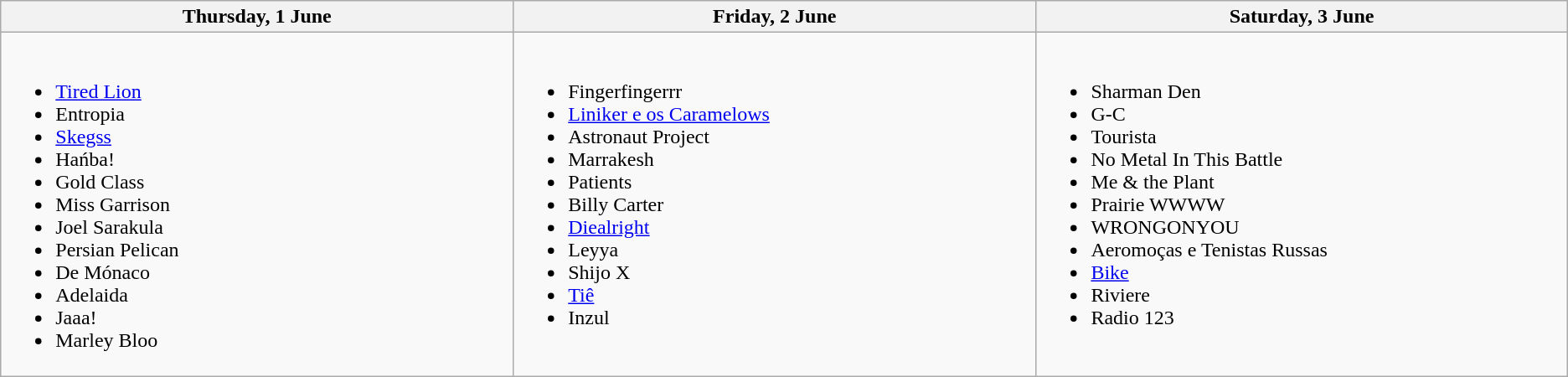<table class="wikitable">
<tr>
<th width="500">Thursday, 1 June</th>
<th width="500">Friday, 2 June</th>
<th width="500">Saturday, 3 June</th>
</tr>
<tr valign="top">
<td><br><ul><li><a href='#'>Tired Lion</a></li><li>Entropia</li><li><a href='#'>Skegss</a></li><li>Hańba!</li><li>Gold Class</li><li>Miss Garrison</li><li>Joel Sarakula</li><li>Persian Pelican</li><li>De Mónaco</li><li>Adelaida</li><li>Jaaa!</li><li>Marley Bloo</li></ul></td>
<td><br><ul><li>Fingerfingerrr</li><li><a href='#'>Liniker e os Caramelows</a></li><li>Astronaut Project</li><li>Marrakesh</li><li>Patients</li><li>Billy Carter</li><li><a href='#'>Diealright</a></li><li>Leyya</li><li>Shijo X</li><li><a href='#'>Tiê</a></li><li>Inzul</li></ul></td>
<td><br><ul><li>Sharman Den</li><li>G-C</li><li>Tourista</li><li>No Metal In This Battle</li><li>Me & the Plant</li><li>Prairie WWWW</li><li>WRONGONYOU</li><li>Aeromoças e Tenistas Russas</li><li><a href='#'>Bike</a></li><li>Riviere</li><li>Radio 123</li></ul></td>
</tr>
</table>
